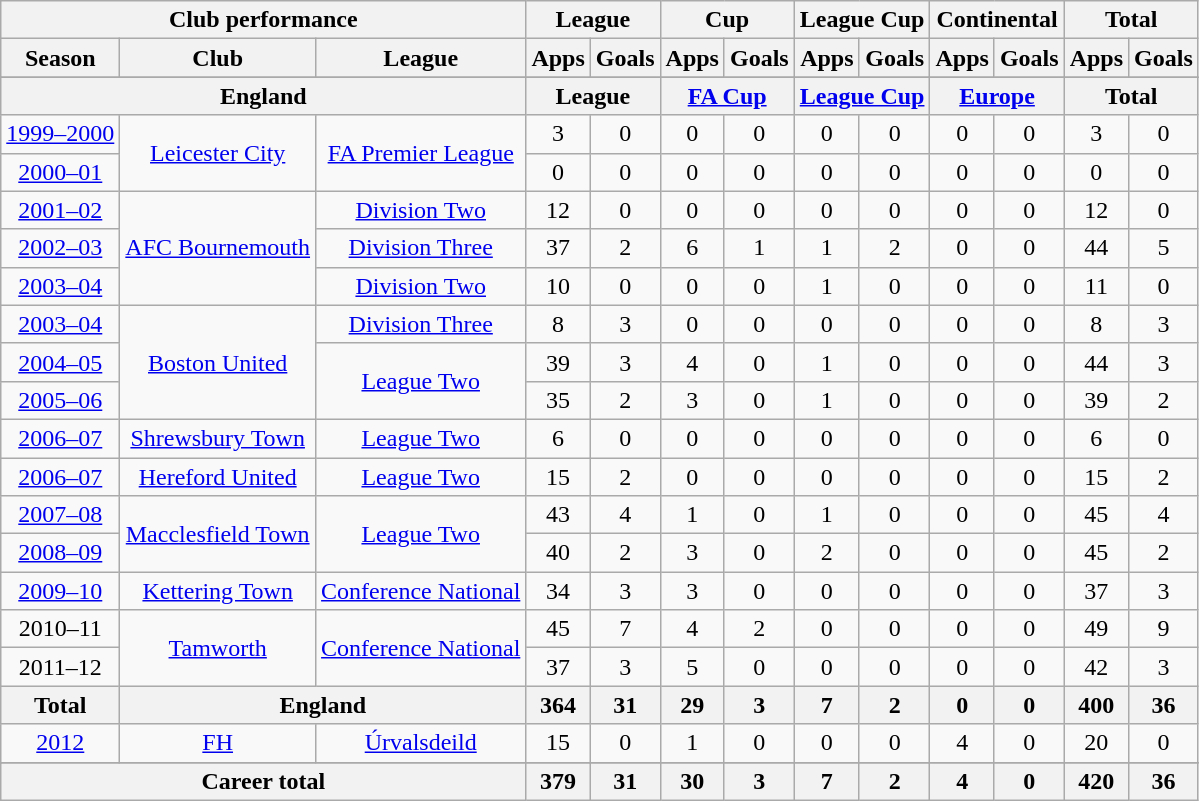<table class="wikitable" style="text-align:center">
<tr>
<th colspan=3>Club performance</th>
<th colspan=2>League</th>
<th colspan=2>Cup</th>
<th colspan=2>League Cup</th>
<th colspan=2>Continental</th>
<th colspan=2>Total</th>
</tr>
<tr>
<th>Season</th>
<th>Club</th>
<th>League</th>
<th>Apps</th>
<th>Goals</th>
<th>Apps</th>
<th>Goals</th>
<th>Apps</th>
<th>Goals</th>
<th>Apps</th>
<th>Goals</th>
<th>Apps</th>
<th>Goals</th>
</tr>
<tr>
</tr>
<tr>
<th colspan=3>England</th>
<th colspan=2>League</th>
<th colspan=2><a href='#'>FA Cup</a></th>
<th colspan=2><a href='#'>League Cup</a></th>
<th colspan=2><a href='#'>Europe</a></th>
<th colspan=2>Total</th>
</tr>
<tr>
<td><a href='#'>1999–2000</a></td>
<td rowspan="2"><a href='#'>Leicester City</a></td>
<td rowspan="2"><a href='#'>FA Premier League</a></td>
<td>3</td>
<td>0</td>
<td>0</td>
<td>0</td>
<td>0</td>
<td>0</td>
<td>0</td>
<td>0</td>
<td>3</td>
<td>0</td>
</tr>
<tr>
<td><a href='#'>2000–01</a></td>
<td>0</td>
<td>0</td>
<td>0</td>
<td>0</td>
<td>0</td>
<td>0</td>
<td>0</td>
<td>0</td>
<td>0</td>
<td>0</td>
</tr>
<tr>
<td><a href='#'>2001–02</a></td>
<td rowspan="3"><a href='#'>AFC Bournemouth</a></td>
<td><a href='#'>Division Two</a></td>
<td>12</td>
<td>0</td>
<td>0</td>
<td>0</td>
<td>0</td>
<td>0</td>
<td>0</td>
<td>0</td>
<td>12</td>
<td>0</td>
</tr>
<tr>
<td><a href='#'>2002–03</a></td>
<td><a href='#'>Division Three</a></td>
<td>37</td>
<td>2</td>
<td>6</td>
<td>1</td>
<td>1</td>
<td>2</td>
<td>0</td>
<td>0</td>
<td>44</td>
<td>5</td>
</tr>
<tr>
<td><a href='#'>2003–04</a></td>
<td><a href='#'>Division Two</a></td>
<td>10</td>
<td>0</td>
<td>0</td>
<td>0</td>
<td>1</td>
<td>0</td>
<td>0</td>
<td>0</td>
<td>11</td>
<td>0</td>
</tr>
<tr>
<td><a href='#'>2003–04</a></td>
<td rowspan="3"><a href='#'>Boston United</a></td>
<td><a href='#'>Division Three</a></td>
<td>8</td>
<td>3</td>
<td>0</td>
<td>0</td>
<td>0</td>
<td>0</td>
<td>0</td>
<td>0</td>
<td>8</td>
<td>3</td>
</tr>
<tr>
<td><a href='#'>2004–05</a></td>
<td rowspan="2"><a href='#'>League Two</a></td>
<td>39</td>
<td>3</td>
<td>4</td>
<td>0</td>
<td>1</td>
<td>0</td>
<td>0</td>
<td>0</td>
<td>44</td>
<td>3</td>
</tr>
<tr>
<td><a href='#'>2005–06</a></td>
<td>35</td>
<td>2</td>
<td>3</td>
<td>0</td>
<td>1</td>
<td>0</td>
<td>0</td>
<td>0</td>
<td>39</td>
<td>2</td>
</tr>
<tr>
<td><a href='#'>2006–07</a></td>
<td><a href='#'>Shrewsbury Town</a></td>
<td><a href='#'>League Two</a></td>
<td>6</td>
<td>0</td>
<td>0</td>
<td>0</td>
<td>0</td>
<td>0</td>
<td>0</td>
<td>0</td>
<td>6</td>
<td>0</td>
</tr>
<tr>
<td><a href='#'>2006–07</a></td>
<td><a href='#'>Hereford United</a></td>
<td><a href='#'>League Two</a></td>
<td>15</td>
<td>2</td>
<td>0</td>
<td>0</td>
<td>0</td>
<td>0</td>
<td>0</td>
<td>0</td>
<td>15</td>
<td>2</td>
</tr>
<tr>
<td><a href='#'>2007–08</a></td>
<td rowspan="2"><a href='#'>Macclesfield Town</a></td>
<td rowspan="2"><a href='#'>League Two</a></td>
<td>43</td>
<td>4</td>
<td>1</td>
<td>0</td>
<td>1</td>
<td>0</td>
<td>0</td>
<td>0</td>
<td>45</td>
<td>4</td>
</tr>
<tr>
<td><a href='#'>2008–09</a></td>
<td>40</td>
<td>2</td>
<td>3</td>
<td>0</td>
<td>2</td>
<td>0</td>
<td>0</td>
<td>0</td>
<td>45</td>
<td>2</td>
</tr>
<tr>
<td><a href='#'>2009–10</a></td>
<td><a href='#'>Kettering Town</a></td>
<td><a href='#'>Conference National</a></td>
<td>34</td>
<td>3</td>
<td>3</td>
<td>0</td>
<td>0</td>
<td>0</td>
<td>0</td>
<td>0</td>
<td>37</td>
<td>3</td>
</tr>
<tr>
<td>2010–11</td>
<td rowspan="2"><a href='#'>Tamworth</a></td>
<td rowspan="2"><a href='#'>Conference National</a></td>
<td>45</td>
<td>7</td>
<td>4</td>
<td>2</td>
<td>0</td>
<td>0</td>
<td>0</td>
<td>0</td>
<td>49</td>
<td>9</td>
</tr>
<tr>
<td>2011–12</td>
<td>37</td>
<td>3</td>
<td>5</td>
<td>0</td>
<td>0</td>
<td>0</td>
<td>0</td>
<td>0</td>
<td>42</td>
<td>3</td>
</tr>
<tr>
<th rowspan=1>Total</th>
<th colspan=2>England</th>
<th>364</th>
<th>31</th>
<th>29</th>
<th>3</th>
<th>7</th>
<th>2</th>
<th>0</th>
<th>0</th>
<th>400</th>
<th>36</th>
</tr>
<tr>
<td><a href='#'>2012</a></td>
<td rowspan="1"><a href='#'>FH</a></td>
<td rowspan="1"><a href='#'>Úrvalsdeild</a></td>
<td>15</td>
<td>0</td>
<td>1</td>
<td>0</td>
<td>0</td>
<td>0</td>
<td>4</td>
<td>0</td>
<td>20</td>
<td>0</td>
</tr>
<tr>
</tr>
<tr>
<th colspan=3>Career total</th>
<th>379</th>
<th>31</th>
<th>30</th>
<th>3</th>
<th>7</th>
<th>2</th>
<th>4</th>
<th>0</th>
<th>420</th>
<th>36</th>
</tr>
</table>
